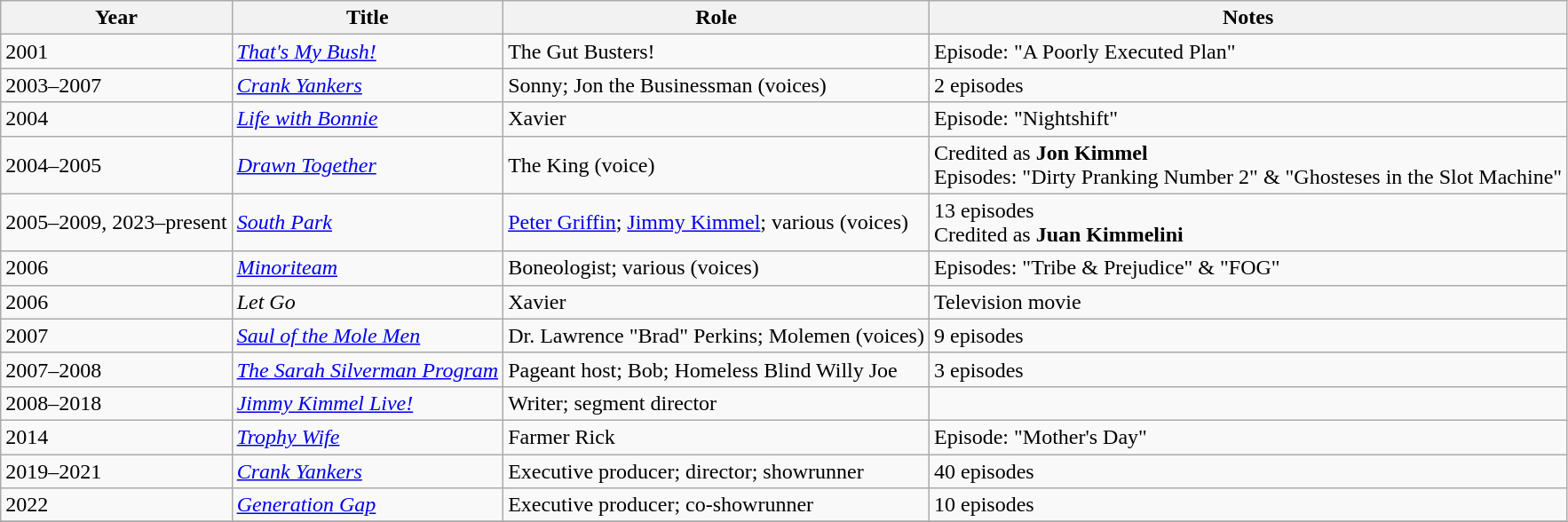<table class="wikitable sortable">
<tr>
<th>Year</th>
<th>Title</th>
<th>Role</th>
<th>Notes</th>
</tr>
<tr>
<td>2001</td>
<td><em><a href='#'>That's My Bush!</a></em></td>
<td>The Gut Busters!</td>
<td>Episode: "A Poorly Executed Plan"</td>
</tr>
<tr>
<td>2003–2007</td>
<td><em><a href='#'>Crank Yankers</a></em></td>
<td>Sonny; Jon the Businessman (voices)</td>
<td>2 episodes</td>
</tr>
<tr>
<td>2004</td>
<td><em><a href='#'>Life with Bonnie</a></em></td>
<td>Xavier</td>
<td>Episode: "Nightshift"</td>
</tr>
<tr>
<td>2004–2005</td>
<td><em><a href='#'>Drawn Together</a></em></td>
<td>The King (voice)</td>
<td>Credited as <strong>Jon Kimmel</strong><br>Episodes: "Dirty Pranking Number 2" & "Ghosteses in the Slot Machine"</td>
</tr>
<tr>
<td>2005–2009, 2023–present</td>
<td><em><a href='#'>South Park</a></em></td>
<td><a href='#'>Peter Griffin</a>; <a href='#'>Jimmy Kimmel</a>; various (voices)</td>
<td>13 episodes<br>Credited as <strong>Juan Kimmelini</strong></td>
</tr>
<tr>
<td>2006</td>
<td><em><a href='#'>Minoriteam</a></em></td>
<td>Boneologist; various (voices)</td>
<td>Episodes: "Tribe & Prejudice" & "FOG"</td>
</tr>
<tr>
<td>2006</td>
<td><em>Let Go</em></td>
<td>Xavier</td>
<td>Television movie</td>
</tr>
<tr>
<td>2007</td>
<td><em><a href='#'>Saul of the Mole Men</a></em></td>
<td>Dr. Lawrence "Brad" Perkins; Molemen (voices)</td>
<td>9 episodes</td>
</tr>
<tr>
<td>2007–2008</td>
<td><em><a href='#'>The Sarah Silverman Program</a></em></td>
<td>Pageant host; Bob; Homeless Blind Willy Joe</td>
<td>3 episodes</td>
</tr>
<tr>
<td>2008–2018</td>
<td><em><a href='#'>Jimmy Kimmel Live!</a></em></td>
<td>Writer; segment director</td>
</tr>
<tr>
<td>2014</td>
<td><em><a href='#'>Trophy Wife</a></em></td>
<td>Farmer Rick</td>
<td>Episode: "Mother's Day"</td>
</tr>
<tr>
<td>2019–2021</td>
<td><em><a href='#'>Crank Yankers</a></em></td>
<td>Executive producer; director; showrunner</td>
<td>40 episodes</td>
</tr>
<tr>
<td>2022</td>
<td><em><a href='#'>Generation Gap</a></em></td>
<td>Executive producer; co-showrunner</td>
<td>10 episodes</td>
</tr>
<tr>
</tr>
</table>
